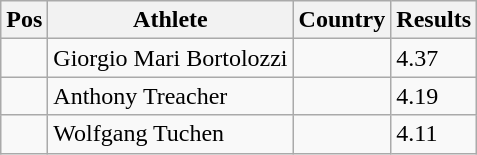<table class="wikitable">
<tr>
<th>Pos</th>
<th>Athlete</th>
<th>Country</th>
<th>Results</th>
</tr>
<tr>
<td align="center"></td>
<td>Giorgio Mari Bortolozzi</td>
<td></td>
<td>4.37</td>
</tr>
<tr>
<td align="center"></td>
<td>Anthony Treacher</td>
<td></td>
<td>4.19</td>
</tr>
<tr>
<td align="center"></td>
<td>Wolfgang Tuchen</td>
<td></td>
<td>4.11</td>
</tr>
</table>
